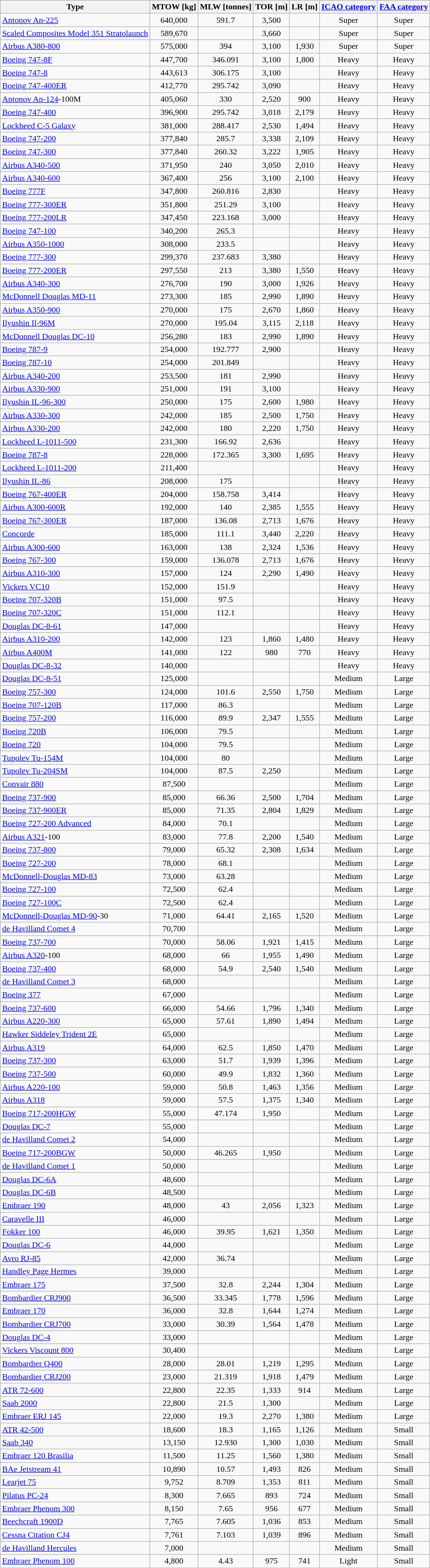<table class="wikitable sortable" style="text-align:center;">
<tr style="background:#DDDD;">
<th>Type</th>
<th data-sort-type="number">MTOW [kg]</th>
<th data-sort-type="number">MLW [tonnes]</th>
<th data-sort-type="number">TOR [m]</th>
<th data-sort-type="number">LR [m]</th>
<th><a href='#'>ICAO category</a></th>
<th><a href='#'>FAA category</a></th>
</tr>
<tr>
<td align=left><a href='#'>Antonov An-225</a></td>
<td>640,000</td>
<td>591.7</td>
<td>3,500</td>
<td></td>
<td>Super</td>
<td>Super</td>
</tr>
<tr>
<td align=left><a href='#'>Scaled Composites Model 351 Stratolaunch</a></td>
<td>589,670 </td>
<td></td>
<td>3,660</td>
<td></td>
<td>Super</td>
<td>Super</td>
</tr>
<tr>
<td align=left><a href='#'>Airbus A380-800</a></td>
<td>575,000</td>
<td>394</td>
<td>3,100</td>
<td>1,930</td>
<td>Super</td>
<td>Super</td>
</tr>
<tr>
<td align=left><a href='#'>Boeing 747-8F</a></td>
<td>447,700</td>
<td>346.091</td>
<td>3,100</td>
<td>1,800</td>
<td>Heavy</td>
<td>Heavy</td>
</tr>
<tr>
<td align=left><a href='#'>Boeing 747-8</a></td>
<td>443,613</td>
<td>306.175</td>
<td>3,100</td>
<td></td>
<td>Heavy</td>
<td>Heavy</td>
</tr>
<tr>
<td align=left><a href='#'>Boeing 747-400ER</a></td>
<td>412,770</td>
<td>295.742</td>
<td>3,090</td>
<td></td>
<td>Heavy</td>
<td>Heavy</td>
</tr>
<tr>
<td align=left><a href='#'>Antonov An-124</a>-100M</td>
<td>405,060</td>
<td>330</td>
<td>2,520</td>
<td>900</td>
<td>Heavy</td>
<td>Heavy</td>
</tr>
<tr>
<td align=left><a href='#'>Boeing 747-400</a></td>
<td>396,900</td>
<td>295.742</td>
<td>3,018</td>
<td>2,179</td>
<td>Heavy</td>
<td>Heavy</td>
</tr>
<tr>
<td align=left><a href='#'>Lockheed C-5 Galaxy</a></td>
<td>381,000</td>
<td>288.417</td>
<td>2,530</td>
<td>1,494</td>
<td>Heavy</td>
<td>Heavy</td>
</tr>
<tr>
<td align=left><a href='#'>Boeing 747-200</a></td>
<td>377,840</td>
<td>285.7</td>
<td>3,338</td>
<td>2,109</td>
<td>Heavy</td>
<td>Heavy</td>
</tr>
<tr>
<td align=left><a href='#'>Boeing 747-300</a></td>
<td>377,840</td>
<td>260.32</td>
<td>3,222</td>
<td>1,905</td>
<td>Heavy</td>
<td>Heavy</td>
</tr>
<tr>
<td align=left><a href='#'>Airbus A340-500</a></td>
<td>371,950</td>
<td>240</td>
<td>3,050</td>
<td>2,010</td>
<td>Heavy</td>
<td>Heavy</td>
</tr>
<tr>
<td align=left><a href='#'>Airbus A340-600</a></td>
<td>367,400</td>
<td>256</td>
<td>3,100</td>
<td>2,100</td>
<td>Heavy</td>
<td>Heavy</td>
</tr>
<tr>
<td align=left><a href='#'>Boeing 777F</a></td>
<td>347,800</td>
<td>260.816</td>
<td>2,830</td>
<td></td>
<td>Heavy</td>
<td>Heavy</td>
</tr>
<tr>
<td align=left><a href='#'>Boeing 777-300ER</a></td>
<td>351,800</td>
<td>251.29</td>
<td>3,100</td>
<td></td>
<td>Heavy</td>
<td>Heavy</td>
</tr>
<tr>
<td align=left><a href='#'>Boeing 777-200LR</a></td>
<td>347,450</td>
<td>223.168</td>
<td>3,000</td>
<td></td>
<td>Heavy</td>
<td>Heavy</td>
</tr>
<tr>
<td align=left><a href='#'>Boeing 747-100</a></td>
<td>340,200</td>
<td>265.3</td>
<td></td>
<td></td>
<td>Heavy</td>
<td>Heavy</td>
</tr>
<tr>
<td align=left><a href='#'>Airbus A350-1000</a></td>
<td>308,000</td>
<td>233.5</td>
<td></td>
<td></td>
<td>Heavy</td>
<td>Heavy</td>
</tr>
<tr>
<td align=left><a href='#'>Boeing 777-300</a></td>
<td>299,370</td>
<td>237.683</td>
<td>3,380</td>
<td></td>
<td>Heavy</td>
<td>Heavy</td>
</tr>
<tr>
<td align=left><a href='#'>Boeing 777-200ER</a></td>
<td>297,550</td>
<td>213</td>
<td>3,380</td>
<td>1,550</td>
<td>Heavy</td>
<td>Heavy</td>
</tr>
<tr>
<td align=left><a href='#'>Airbus A340-300</a></td>
<td>276,700</td>
<td>190</td>
<td>3,000</td>
<td>1,926</td>
<td>Heavy</td>
<td>Heavy</td>
</tr>
<tr>
<td align="left"><a href='#'>McDonnell Douglas MD-11</a></td>
<td>273,300</td>
<td>185</td>
<td>2,990</td>
<td>1,890</td>
<td>Heavy</td>
<td>Heavy</td>
</tr>
<tr>
<td align="left"><a href='#'>Airbus A350-900</a></td>
<td>270,000</td>
<td>175</td>
<td>2,670</td>
<td>1,860</td>
<td>Heavy</td>
<td>Heavy</td>
</tr>
<tr>
<td align="left"><a href='#'>Ilyushin Il-96M</a></td>
<td>270,000</td>
<td>195.04</td>
<td>3,115</td>
<td>2,118</td>
<td>Heavy</td>
<td>Heavy</td>
</tr>
<tr>
<td align="left"><a href='#'>McDonnell Douglas DC-10</a></td>
<td>256,280</td>
<td>183</td>
<td>2,990</td>
<td>1,890</td>
<td>Heavy</td>
<td>Heavy</td>
</tr>
<tr>
<td align=left><a href='#'>Boeing 787-9</a></td>
<td>254,000</td>
<td>192.777</td>
<td>2,900</td>
<td></td>
<td>Heavy</td>
<td>Heavy</td>
</tr>
<tr>
<td align=left><a href='#'>Boeing 787-10</a></td>
<td>254,000</td>
<td>201.849</td>
<td></td>
<td></td>
<td>Heavy</td>
<td>Heavy</td>
</tr>
<tr>
<td align="left"><a href='#'>Airbus A340-200</a></td>
<td>253,500</td>
<td>181</td>
<td>2,990</td>
<td></td>
<td>Heavy</td>
<td>Heavy</td>
</tr>
<tr>
<td align=left><a href='#'>Airbus A330-900</a></td>
<td>251,000</td>
<td>191</td>
<td>3,100</td>
<td></td>
<td>Heavy</td>
<td>Heavy</td>
</tr>
<tr>
<td align=left><a href='#'>Ilyushin IL-96-300</a></td>
<td>250,000</td>
<td>175</td>
<td>2,600</td>
<td>1,980</td>
<td>Heavy</td>
<td>Heavy</td>
</tr>
<tr>
<td align=left><a href='#'>Airbus A330-300</a></td>
<td>242,000</td>
<td>185</td>
<td>2,500</td>
<td>1,750</td>
<td>Heavy</td>
<td>Heavy</td>
</tr>
<tr>
<td align=left><a href='#'>Airbus A330-200</a></td>
<td>242,000</td>
<td>180</td>
<td>2,220</td>
<td>1,750</td>
<td>Heavy</td>
<td>Heavy</td>
</tr>
<tr>
<td align=left><a href='#'>Lockheed L-1011-500</a></td>
<td>231,300</td>
<td>166.92</td>
<td>2,636</td>
<td></td>
<td>Heavy</td>
<td>Heavy</td>
</tr>
<tr>
<td align=left><a href='#'>Boeing 787-8</a></td>
<td>228,000</td>
<td>172.365</td>
<td>3,300</td>
<td>1,695</td>
<td>Heavy</td>
<td>Heavy</td>
</tr>
<tr>
<td align=left><a href='#'>Lockheed L-1011-200</a></td>
<td>211,400</td>
<td></td>
<td></td>
<td></td>
<td>Heavy</td>
<td>Heavy</td>
</tr>
<tr>
<td align=left><a href='#'>Ilyushin IL-86</a></td>
<td>208,000</td>
<td>175</td>
<td></td>
<td></td>
<td>Heavy</td>
<td>Heavy</td>
</tr>
<tr>
<td align=left><a href='#'>Boeing 767-400ER</a></td>
<td>204,000</td>
<td>158.758</td>
<td>3,414</td>
<td></td>
<td>Heavy</td>
<td>Heavy</td>
</tr>
<tr>
<td align=left><a href='#'>Airbus A300-600R</a></td>
<td>192,000</td>
<td>140</td>
<td>2,385</td>
<td>1,555</td>
<td>Heavy</td>
<td>Heavy</td>
</tr>
<tr>
<td align=left><a href='#'>Boeing 767-300ER</a></td>
<td>187,000</td>
<td>136.08</td>
<td>2,713</td>
<td>1,676</td>
<td>Heavy</td>
<td>Heavy</td>
</tr>
<tr>
<td align=left><a href='#'>Concorde</a></td>
<td>185,000</td>
<td>111.1</td>
<td>3,440</td>
<td>2,220</td>
<td>Heavy</td>
<td>Heavy</td>
</tr>
<tr>
<td align=left><a href='#'>Airbus A300-600</a></td>
<td>163,000</td>
<td>138</td>
<td>2,324</td>
<td>1,536</td>
<td>Heavy</td>
<td>Heavy</td>
</tr>
<tr>
<td align=left><a href='#'>Boeing 767-300</a></td>
<td>159,000</td>
<td>136.078</td>
<td>2,713</td>
<td>1,676</td>
<td>Heavy</td>
<td>Heavy</td>
</tr>
<tr>
<td align=left><a href='#'>Airbus A310-300</a></td>
<td>157,000</td>
<td>124</td>
<td>2,290</td>
<td>1,490</td>
<td>Heavy</td>
<td>Heavy</td>
</tr>
<tr>
<td align=left><a href='#'>Vickers VC10</a></td>
<td>152,000</td>
<td>151.9</td>
<td></td>
<td></td>
<td>Heavy</td>
<td>Heavy</td>
</tr>
<tr>
<td align=left><a href='#'>Boeing 707-320B</a></td>
<td>151,000</td>
<td>97.5</td>
<td></td>
<td></td>
<td>Heavy</td>
<td>Heavy</td>
</tr>
<tr>
<td align=left><a href='#'>Boeing 707-320C</a></td>
<td>151,000</td>
<td>112.1</td>
<td></td>
<td></td>
<td>Heavy</td>
<td>Heavy</td>
</tr>
<tr>
<td align=left><a href='#'>Douglas DC-8-61</a></td>
<td>147,000</td>
<td></td>
<td></td>
<td></td>
<td>Heavy</td>
<td>Heavy</td>
</tr>
<tr>
<td align=left><a href='#'>Airbus A310-200</a></td>
<td>142,000</td>
<td>123</td>
<td>1,860</td>
<td>1,480</td>
<td>Heavy</td>
<td>Heavy</td>
</tr>
<tr>
<td align=left><a href='#'>Airbus A400M</a></td>
<td>141,000</td>
<td>122</td>
<td>980</td>
<td>770</td>
<td>Heavy</td>
<td>Heavy</td>
</tr>
<tr>
<td align=left><a href='#'>Douglas DC-8-32</a></td>
<td>140,000</td>
<td></td>
<td></td>
<td></td>
<td>Heavy</td>
<td>Heavy</td>
</tr>
<tr>
<td align=left><a href='#'>Douglas DC-8-51</a></td>
<td>125,000</td>
<td></td>
<td></td>
<td></td>
<td>Medium</td>
<td>Large</td>
</tr>
<tr>
<td align=left><a href='#'>Boeing 757-300</a></td>
<td>124,000</td>
<td>101.6</td>
<td>2,550</td>
<td>1,750</td>
<td>Medium</td>
<td>Large</td>
</tr>
<tr>
<td align=left><a href='#'>Boeing 707-120B</a></td>
<td>117,000</td>
<td>86.3</td>
<td></td>
<td></td>
<td>Medium</td>
<td>Large</td>
</tr>
<tr>
<td align=left><a href='#'>Boeing 757-200</a></td>
<td>116,000</td>
<td>89.9</td>
<td>2,347</td>
<td>1,555</td>
<td>Medium</td>
<td>Large</td>
</tr>
<tr>
<td align=left><a href='#'>Boeing 720B</a></td>
<td>106,000</td>
<td>79.5</td>
<td></td>
<td></td>
<td>Medium</td>
<td>Large</td>
</tr>
<tr>
<td align=left><a href='#'>Boeing 720</a></td>
<td>104,000</td>
<td>79.5</td>
<td></td>
<td></td>
<td>Medium</td>
<td>Large</td>
</tr>
<tr>
<td align=left><a href='#'>Tupolev Tu-154M</a></td>
<td>104,000</td>
<td>80</td>
<td></td>
<td></td>
<td>Medium</td>
<td>Large</td>
</tr>
<tr>
<td align=left><a href='#'>Tupolev Tu-204SM</a></td>
<td>104,000</td>
<td>87.5</td>
<td>2,250</td>
<td></td>
<td>Medium</td>
<td>Large</td>
</tr>
<tr>
<td align=left><a href='#'>Convair 880</a></td>
<td>87,500</td>
<td></td>
<td></td>
<td></td>
<td>Medium</td>
<td>Large</td>
</tr>
<tr>
<td align=left><a href='#'>Boeing 737-900</a></td>
<td>85,000</td>
<td>66.36</td>
<td>2,500</td>
<td>1,704</td>
<td>Medium</td>
<td>Large</td>
</tr>
<tr>
<td align=left><a href='#'>Boeing 737-900ER</a></td>
<td>85,000</td>
<td>71.35</td>
<td>2,804</td>
<td>1,829</td>
<td>Medium</td>
<td>Large</td>
</tr>
<tr>
<td align=left><a href='#'>Boeing 727-200 Advanced</a></td>
<td>84,000</td>
<td>70.1</td>
<td></td>
<td></td>
<td>Medium</td>
<td>Large</td>
</tr>
<tr>
<td align=left><a href='#'>Airbus A321</a>-100</td>
<td>83,000</td>
<td>77.8</td>
<td>2,200</td>
<td>1,540</td>
<td>Medium</td>
<td>Large</td>
</tr>
<tr>
<td align=left><a href='#'>Boeing 737-800</a></td>
<td>79,000</td>
<td>65.32</td>
<td>2,308</td>
<td>1,634</td>
<td>Medium</td>
<td>Large</td>
</tr>
<tr>
<td align=left><a href='#'>Boeing 727-200</a></td>
<td>78,000</td>
<td>68.1</td>
<td></td>
<td></td>
<td>Medium</td>
<td>Large</td>
</tr>
<tr>
<td align=left><a href='#'>McDonnell-Douglas MD-83</a></td>
<td>73,000</td>
<td>63.28</td>
<td></td>
<td></td>
<td>Medium</td>
<td>Large</td>
</tr>
<tr>
<td align=left><a href='#'>Boeing 727-100</a></td>
<td>72,500</td>
<td>62.4</td>
<td></td>
<td></td>
<td>Medium</td>
<td>Large</td>
</tr>
<tr>
<td align=left><a href='#'>Boeing 727-100C</a></td>
<td>72,500</td>
<td>62.4</td>
<td></td>
<td></td>
<td>Medium</td>
<td>Large</td>
</tr>
<tr>
<td align=left><a href='#'>McDonnell-Douglas MD-90</a>-30</td>
<td>71,000</td>
<td>64.41</td>
<td>2,165</td>
<td>1,520</td>
<td>Medium</td>
<td>Large</td>
</tr>
<tr>
<td align=left><a href='#'>de Havilland Comet 4</a></td>
<td>70,700</td>
<td></td>
<td></td>
<td></td>
<td>Medium</td>
<td>Large</td>
</tr>
<tr>
<td align=left><a href='#'>Boeing 737-700</a></td>
<td>70,000</td>
<td>58.06</td>
<td>1,921</td>
<td>1,415</td>
<td>Medium</td>
<td>Large</td>
</tr>
<tr>
<td align=left><a href='#'>Airbus A320</a>-100</td>
<td>68,000</td>
<td>66</td>
<td>1,955</td>
<td>1,490</td>
<td>Medium</td>
<td>Large</td>
</tr>
<tr>
<td align=left><a href='#'>Boeing 737-400</a></td>
<td>68,000</td>
<td>54.9</td>
<td>2,540</td>
<td>1,540</td>
<td>Medium</td>
<td>Large</td>
</tr>
<tr>
<td align=left><a href='#'>de Havilland Comet 3</a></td>
<td>68,000</td>
<td></td>
<td></td>
<td></td>
<td>Medium</td>
<td>Large</td>
</tr>
<tr>
<td align=left><a href='#'>Boeing 377</a></td>
<td>67,000</td>
<td></td>
<td></td>
<td></td>
<td>Medium</td>
<td>Large</td>
</tr>
<tr>
<td align=left><a href='#'>Boeing 737-600</a></td>
<td>66,000</td>
<td>54.66</td>
<td>1,796</td>
<td>1,340</td>
<td>Medium</td>
<td>Large</td>
</tr>
<tr>
<td align=left><a href='#'>Airbus A220-300</a></td>
<td>65,000</td>
<td>57.61</td>
<td>1,890</td>
<td>1,494</td>
<td>Medium</td>
<td>Large</td>
</tr>
<tr>
<td align=left><a href='#'>Hawker Siddeley Trident 2E</a></td>
<td>65,000</td>
<td></td>
<td></td>
<td></td>
<td>Medium</td>
<td>Large</td>
</tr>
<tr>
<td align=left><a href='#'>Airbus A319</a></td>
<td>64,000</td>
<td>62.5</td>
<td>1,850</td>
<td>1,470</td>
<td>Medium</td>
<td>Large</td>
</tr>
<tr>
<td align=left><a href='#'>Boeing 737-300</a></td>
<td>63,000</td>
<td>51.7</td>
<td>1,939</td>
<td>1,396</td>
<td>Medium</td>
<td>Large</td>
</tr>
<tr>
<td align=left><a href='#'>Boeing 737-500</a></td>
<td>60,000</td>
<td>49.9</td>
<td>1,832</td>
<td>1,360</td>
<td>Medium</td>
<td>Large</td>
</tr>
<tr>
<td align=left><a href='#'>Airbus A220-100</a></td>
<td>59,000</td>
<td>50.8</td>
<td>1,463</td>
<td>1,356</td>
<td>Medium</td>
<td>Large</td>
</tr>
<tr>
<td align=left><a href='#'>Airbus A318</a></td>
<td>59,000</td>
<td>57.5</td>
<td>1,375</td>
<td>1,340</td>
<td>Medium</td>
<td>Large</td>
</tr>
<tr>
<td align=left><a href='#'>Boeing 717-200HGW</a></td>
<td>55,000</td>
<td>47.174</td>
<td>1,950</td>
<td></td>
<td>Medium</td>
<td>Large</td>
</tr>
<tr>
<td align=left><a href='#'>Douglas DC-7</a></td>
<td>55,000</td>
<td></td>
<td></td>
<td></td>
<td>Medium</td>
<td>Large</td>
</tr>
<tr>
<td align=left><a href='#'>de Havilland Comet 2</a></td>
<td>54,000</td>
<td></td>
<td></td>
<td></td>
<td>Medium</td>
<td>Large</td>
</tr>
<tr>
<td align=left><a href='#'>Boeing 717-200BGW</a></td>
<td>50,000</td>
<td>46.265</td>
<td>1,950</td>
<td></td>
<td>Medium</td>
<td>Large</td>
</tr>
<tr>
<td align=left><a href='#'>de Havilland Comet 1</a></td>
<td>50,000</td>
<td></td>
<td></td>
<td></td>
<td>Medium</td>
<td>Large</td>
</tr>
<tr>
<td align=left><a href='#'>Douglas DC-6A</a></td>
<td>48,600</td>
<td></td>
<td></td>
<td></td>
<td>Medium</td>
<td>Large</td>
</tr>
<tr>
<td align=left><a href='#'>Douglas DC-6B</a></td>
<td>48,500</td>
<td></td>
<td></td>
<td></td>
<td>Medium</td>
<td>Large</td>
</tr>
<tr>
<td align=left><a href='#'>Embraer 190</a></td>
<td>48,000</td>
<td>43</td>
<td>2,056</td>
<td>1,323</td>
<td>Medium</td>
<td>Large</td>
</tr>
<tr>
<td align=left><a href='#'>Caravelle III</a></td>
<td>46,000</td>
<td></td>
<td></td>
<td></td>
<td>Medium</td>
<td>Large</td>
</tr>
<tr>
<td align=left><a href='#'>Fokker 100</a></td>
<td>46,000</td>
<td>39.95</td>
<td>1,621</td>
<td>1,350</td>
<td>Medium</td>
<td>Large</td>
</tr>
<tr>
<td align=left><a href='#'>Douglas DC-6</a></td>
<td>44,000</td>
<td></td>
<td></td>
<td></td>
<td>Medium</td>
<td>Large</td>
</tr>
<tr>
<td align=left><a href='#'>Avro RJ-85</a></td>
<td>42,000</td>
<td>36.74</td>
<td></td>
<td></td>
<td>Medium</td>
<td>Large</td>
</tr>
<tr>
<td align=left><a href='#'>Handley Page Hermes</a></td>
<td>39,000</td>
<td></td>
<td></td>
<td></td>
<td>Medium</td>
<td>Large</td>
</tr>
<tr>
<td align=left><a href='#'>Embraer 175</a></td>
<td>37,500</td>
<td>32.8</td>
<td>2,244</td>
<td>1,304</td>
<td>Medium</td>
<td>Large</td>
</tr>
<tr>
<td align=left><a href='#'>Bombardier CRJ900</a></td>
<td>36,500</td>
<td>33.345</td>
<td>1,778</td>
<td>1,596</td>
<td>Medium</td>
<td>Large</td>
</tr>
<tr>
<td align=left><a href='#'>Embraer 170</a></td>
<td>36,000</td>
<td>32.8</td>
<td>1,644</td>
<td>1,274</td>
<td>Medium</td>
<td>Large</td>
</tr>
<tr>
<td align=left><a href='#'>Bombardier CRJ700</a></td>
<td>33,000</td>
<td>30.39</td>
<td>1,564</td>
<td>1,478</td>
<td>Medium</td>
<td>Large</td>
</tr>
<tr>
<td align=left><a href='#'>Douglas DC-4</a></td>
<td>33,000</td>
<td></td>
<td></td>
<td></td>
<td>Medium</td>
<td>Large</td>
</tr>
<tr>
<td align=left><a href='#'>Vickers Viscount 800</a></td>
<td>30,400</td>
<td></td>
<td></td>
<td></td>
<td>Medium</td>
<td>Large</td>
</tr>
<tr>
<td align=left><a href='#'>Bombardier Q400</a></td>
<td>28,000</td>
<td>28.01</td>
<td>1,219</td>
<td>1,295</td>
<td>Medium</td>
<td>Large</td>
</tr>
<tr>
<td align=left><a href='#'>Bombardier CRJ200</a></td>
<td>23,000</td>
<td>21.319</td>
<td>1,918</td>
<td>1,479</td>
<td>Medium</td>
<td>Large</td>
</tr>
<tr>
<td align=left><a href='#'>ATR 72-600</a></td>
<td>22,800</td>
<td>22.35</td>
<td>1,333</td>
<td>914</td>
<td>Medium</td>
<td>Large</td>
</tr>
<tr>
<td align=left><a href='#'>Saab 2000</a></td>
<td>22,800</td>
<td>21.5</td>
<td>1,300</td>
<td></td>
<td>Medium</td>
<td>Large</td>
</tr>
<tr>
<td align=left><a href='#'>Embraer ERJ 145</a></td>
<td>22,000</td>
<td>19.3</td>
<td>2,270</td>
<td>1,380</td>
<td>Medium</td>
<td>Large</td>
</tr>
<tr>
<td align=left><a href='#'>ATR 42-500</a></td>
<td>18,600</td>
<td>18.3</td>
<td>1,165</td>
<td>1,126</td>
<td>Medium</td>
<td>Small</td>
</tr>
<tr>
<td align=left><a href='#'>Saab 340</a></td>
<td>13,150</td>
<td>12.930</td>
<td>1,300</td>
<td>1,030</td>
<td>Medium</td>
<td>Small</td>
</tr>
<tr>
<td align=left><a href='#'>Embraer 120 Brasilia</a></td>
<td>11,500</td>
<td>11.25</td>
<td>1,560</td>
<td>1,380</td>
<td>Medium</td>
<td>Small</td>
</tr>
<tr>
<td align=left><a href='#'>BAe Jetstream 41</a></td>
<td>10,890</td>
<td>10.57</td>
<td>1,493</td>
<td>826</td>
<td>Medium</td>
<td>Small</td>
</tr>
<tr>
<td align=left><a href='#'>Learjet 75</a></td>
<td>9,752</td>
<td>8.709</td>
<td>1,353</td>
<td>811</td>
<td>Medium</td>
<td>Small</td>
</tr>
<tr>
<td align=left><a href='#'>Pilatus PC-24</a></td>
<td>8,300</td>
<td>7.665</td>
<td>893</td>
<td>724</td>
<td>Medium</td>
<td>Small</td>
</tr>
<tr>
<td align=left><a href='#'>Embraer Phenom 300</a></td>
<td>8,150</td>
<td>7.65</td>
<td>956</td>
<td>677</td>
<td>Medium</td>
<td>Small</td>
</tr>
<tr>
<td align=left><a href='#'>Beechcraft 1900D</a></td>
<td>7,765</td>
<td>7.605</td>
<td>1,036</td>
<td>853</td>
<td>Medium</td>
<td>Small</td>
</tr>
<tr>
<td align=left><a href='#'>Cessna Citation CJ4</a></td>
<td>7,761</td>
<td>7.103</td>
<td>1,039</td>
<td>896</td>
<td>Medium</td>
<td>Small</td>
</tr>
<tr>
<td align=left><a href='#'>de Havilland Hercules</a></td>
<td>7,000</td>
<td></td>
<td></td>
<td></td>
<td>Medium</td>
<td>Small</td>
</tr>
<tr>
<td align=left><a href='#'>Embraer Phenom 100</a></td>
<td>4,800</td>
<td>4.43</td>
<td>975</td>
<td>741</td>
<td>Light</td>
<td>Small</td>
</tr>
</table>
